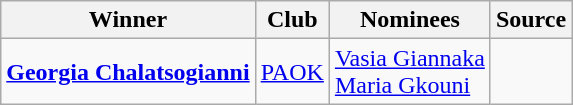<table class="wikitable" style="margin-right: 0;">
<tr text-align:center;">
<th>Winner</th>
<th>Club</th>
<th>Nominees</th>
<th>Source</th>
</tr>
<tr>
<td> <strong><a href='#'>Georgia Chalatsogianni</a></strong></td>
<td><a href='#'>PAOK</a></td>
<td><a href='#'>Vasia Giannaka</a><br><a href='#'>Maria Gkouni</a></td>
<td></td>
</tr>
</table>
